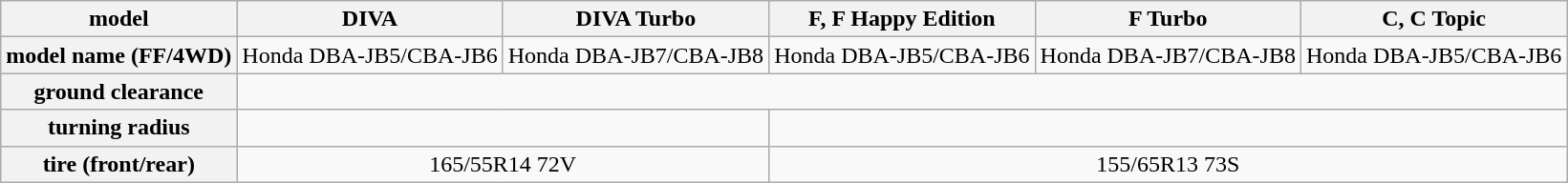<table class="wikitable" style="text-align:center">
<tr>
<th>model</th>
<th>DIVA</th>
<th>DIVA Turbo</th>
<th>F, F Happy Edition</th>
<th>F Turbo</th>
<th>C, C Topic</th>
</tr>
<tr>
<th>model name (FF/4WD)</th>
<td>Honda DBA-JB5/CBA-JB6</td>
<td>Honda DBA-JB7/CBA-JB8</td>
<td>Honda DBA-JB5/CBA-JB6</td>
<td>Honda DBA-JB7/CBA-JB8</td>
<td>Honda DBA-JB5/CBA-JB6</td>
</tr>
<tr>
<th>ground clearance</th>
<td colspan="5"></td>
</tr>
<tr>
<th>turning radius</th>
<td colspan="2"></td>
<td colspan="3"></td>
</tr>
<tr>
<th>tire (front/rear)</th>
<td colspan="2">165/55R14 72V</td>
<td colspan="3">155/65R13 73S</td>
</tr>
</table>
